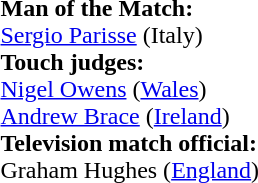<table style="width:100%">
<tr>
<td><br><strong>Man of the Match:</strong>
<br><a href='#'>Sergio Parisse</a> (Italy)<br><strong>Touch judges:</strong>
<br><a href='#'>Nigel Owens</a> (<a href='#'>Wales</a>)
<br><a href='#'>Andrew Brace</a> (<a href='#'>Ireland</a>)
<br><strong>Television match official:</strong>
<br>Graham Hughes (<a href='#'>England</a>)</td>
</tr>
</table>
